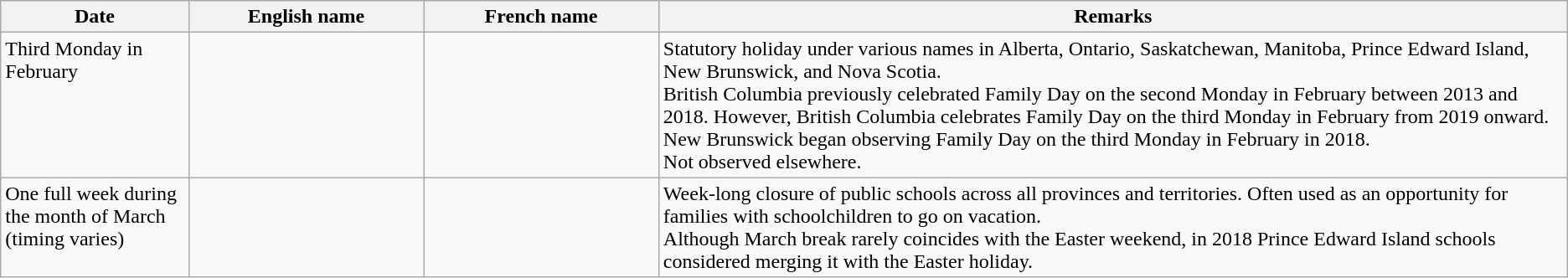<table class="wikitable sortable plainrowheaders">
<tr>
<th style="width:12%;">Date</th>
<th style="width:15%;">English name</th>
<th style="width:15%;">French name</th>
<th>Remarks</th>
</tr>
<tr valign=top>
<td>Third Monday in February</td>
<td><br></td>
<td><br></td>
<td>Statutory holiday under various names in Alberta, Ontario, Saskatchewan, Manitoba, Prince Edward Island, New Brunswick, and Nova Scotia.<br>British Columbia previously celebrated Family Day on the second Monday in February between 2013 and 2018. However, British Columbia celebrates Family Day on the third Monday in February from 2019 onward.<br>New Brunswick began observing Family Day on the third Monday in February in 2018.<br>Not observed elsewhere.</td>
</tr>
<tr valign=top>
<td>One full week during the month of March (timing varies)</td>
<td><br></td>
<td><br></td>
<td>Week-long closure of public schools across all provinces and territories. Often used as an opportunity for families with schoolchildren to go on vacation.<br>Although March break rarely coincides with the Easter weekend, in 2018 Prince Edward Island schools considered merging it with the Easter holiday.</td>
</tr>
</table>
